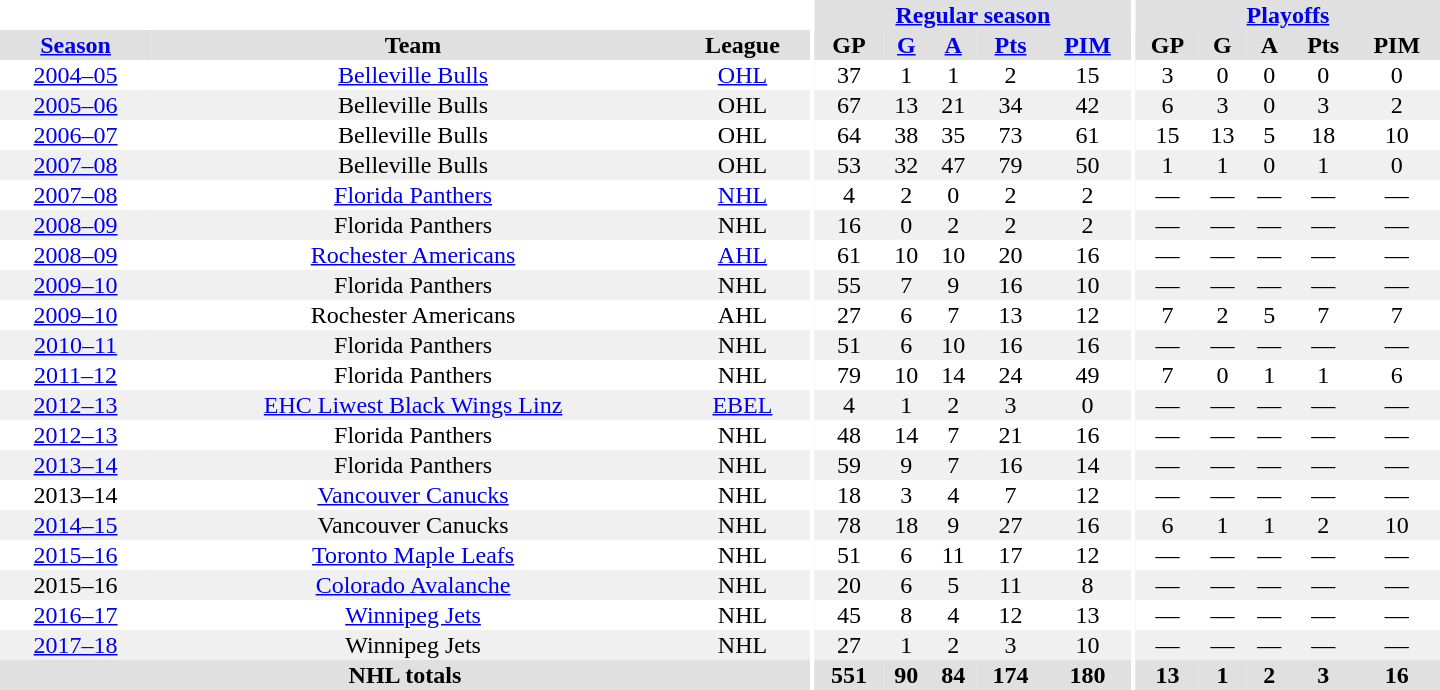<table border="0" cellpadding="1" cellspacing="0" style="text-align:center; width:60em">
<tr bgcolor="#e0e0e0">
<th colspan="3" bgcolor="#ffffff"></th>
<th rowspan="99" bgcolor="#ffffff"></th>
<th colspan="5"><a href='#'>Regular season</a></th>
<th rowspan="99" bgcolor="#ffffff"></th>
<th colspan="5"><a href='#'>Playoffs</a></th>
</tr>
<tr bgcolor="#e0e0e0">
<th><a href='#'>Season</a></th>
<th>Team</th>
<th>League</th>
<th>GP</th>
<th><a href='#'>G</a></th>
<th><a href='#'>A</a></th>
<th><a href='#'>Pts</a></th>
<th><a href='#'>PIM</a></th>
<th>GP</th>
<th>G</th>
<th>A</th>
<th>Pts</th>
<th>PIM</th>
</tr>
<tr>
<td><a href='#'>2004–05</a></td>
<td><a href='#'>Belleville Bulls</a></td>
<td><a href='#'>OHL</a></td>
<td>37</td>
<td>1</td>
<td>1</td>
<td>2</td>
<td>15</td>
<td>3</td>
<td>0</td>
<td>0</td>
<td>0</td>
<td>0</td>
</tr>
<tr bgcolor="#f0f0f0">
<td><a href='#'>2005–06</a></td>
<td>Belleville Bulls</td>
<td>OHL</td>
<td>67</td>
<td>13</td>
<td>21</td>
<td>34</td>
<td>42</td>
<td>6</td>
<td>3</td>
<td>0</td>
<td>3</td>
<td>2</td>
</tr>
<tr>
<td><a href='#'>2006–07</a></td>
<td>Belleville Bulls</td>
<td>OHL</td>
<td>64</td>
<td>38</td>
<td>35</td>
<td>73</td>
<td>61</td>
<td>15</td>
<td>13</td>
<td>5</td>
<td>18</td>
<td>10</td>
</tr>
<tr bgcolor="#f0f0f0">
<td><a href='#'>2007–08</a></td>
<td>Belleville Bulls</td>
<td>OHL</td>
<td>53</td>
<td>32</td>
<td>47</td>
<td>79</td>
<td>50</td>
<td>1</td>
<td>1</td>
<td>0</td>
<td>1</td>
<td>0</td>
</tr>
<tr>
<td><a href='#'>2007–08</a></td>
<td><a href='#'>Florida Panthers</a></td>
<td><a href='#'>NHL</a></td>
<td>4</td>
<td>2</td>
<td>0</td>
<td>2</td>
<td>2</td>
<td>—</td>
<td>—</td>
<td>—</td>
<td>—</td>
<td>—</td>
</tr>
<tr bgcolor="#f0f0f0">
<td><a href='#'>2008–09</a></td>
<td>Florida Panthers</td>
<td>NHL</td>
<td>16</td>
<td>0</td>
<td>2</td>
<td>2</td>
<td>2</td>
<td>—</td>
<td>—</td>
<td>—</td>
<td>—</td>
<td>—</td>
</tr>
<tr>
<td><a href='#'>2008–09</a></td>
<td><a href='#'>Rochester Americans</a></td>
<td><a href='#'>AHL</a></td>
<td>61</td>
<td>10</td>
<td>10</td>
<td>20</td>
<td>16</td>
<td>—</td>
<td>—</td>
<td>—</td>
<td>—</td>
<td>—</td>
</tr>
<tr bgcolor="#f0f0f0">
<td><a href='#'>2009–10</a></td>
<td>Florida Panthers</td>
<td>NHL</td>
<td>55</td>
<td>7</td>
<td>9</td>
<td>16</td>
<td>10</td>
<td>—</td>
<td>—</td>
<td>—</td>
<td>—</td>
<td>—</td>
</tr>
<tr>
<td><a href='#'>2009–10</a></td>
<td>Rochester Americans</td>
<td>AHL</td>
<td>27</td>
<td>6</td>
<td>7</td>
<td>13</td>
<td>12</td>
<td>7</td>
<td>2</td>
<td>5</td>
<td>7</td>
<td>7</td>
</tr>
<tr bgcolor="#f0f0f0">
<td><a href='#'>2010–11</a></td>
<td>Florida Panthers</td>
<td>NHL</td>
<td>51</td>
<td>6</td>
<td>10</td>
<td>16</td>
<td>16</td>
<td>—</td>
<td>—</td>
<td>—</td>
<td>—</td>
<td>—</td>
</tr>
<tr>
<td><a href='#'>2011–12</a></td>
<td>Florida Panthers</td>
<td>NHL</td>
<td>79</td>
<td>10</td>
<td>14</td>
<td>24</td>
<td>49</td>
<td>7</td>
<td>0</td>
<td>1</td>
<td>1</td>
<td>6</td>
</tr>
<tr bgcolor="#f0f0f0">
<td><a href='#'>2012–13</a></td>
<td><a href='#'>EHC Liwest Black Wings Linz</a></td>
<td><a href='#'>EBEL</a></td>
<td>4</td>
<td>1</td>
<td>2</td>
<td>3</td>
<td>0</td>
<td>—</td>
<td>—</td>
<td>—</td>
<td>—</td>
<td>—</td>
</tr>
<tr>
<td><a href='#'>2012–13</a></td>
<td>Florida Panthers</td>
<td>NHL</td>
<td>48</td>
<td>14</td>
<td>7</td>
<td>21</td>
<td>16</td>
<td>—</td>
<td>—</td>
<td>—</td>
<td>—</td>
<td>—</td>
</tr>
<tr bgcolor="#f0f0f0">
<td><a href='#'>2013–14</a></td>
<td>Florida Panthers</td>
<td>NHL</td>
<td>59</td>
<td>9</td>
<td>7</td>
<td>16</td>
<td>14</td>
<td>—</td>
<td>—</td>
<td>—</td>
<td>—</td>
<td>—</td>
</tr>
<tr>
<td>2013–14</td>
<td><a href='#'>Vancouver Canucks</a></td>
<td>NHL</td>
<td>18</td>
<td>3</td>
<td>4</td>
<td>7</td>
<td>12</td>
<td>—</td>
<td>—</td>
<td>—</td>
<td>—</td>
<td>—</td>
</tr>
<tr bgcolor="#f0f0f0">
<td><a href='#'>2014–15</a></td>
<td>Vancouver Canucks</td>
<td>NHL</td>
<td>78</td>
<td>18</td>
<td>9</td>
<td>27</td>
<td>16</td>
<td>6</td>
<td>1</td>
<td>1</td>
<td>2</td>
<td>10</td>
</tr>
<tr>
<td><a href='#'>2015–16</a></td>
<td><a href='#'>Toronto Maple Leafs</a></td>
<td>NHL</td>
<td>51</td>
<td>6</td>
<td>11</td>
<td>17</td>
<td>12</td>
<td>—</td>
<td>—</td>
<td>—</td>
<td>—</td>
<td>—</td>
</tr>
<tr bgcolor="#f0f0f0">
<td>2015–16</td>
<td><a href='#'>Colorado Avalanche</a></td>
<td>NHL</td>
<td>20</td>
<td>6</td>
<td>5</td>
<td>11</td>
<td>8</td>
<td>—</td>
<td>—</td>
<td>—</td>
<td>—</td>
<td>—</td>
</tr>
<tr>
<td><a href='#'>2016–17</a></td>
<td><a href='#'>Winnipeg Jets</a></td>
<td>NHL</td>
<td>45</td>
<td>8</td>
<td>4</td>
<td>12</td>
<td>13</td>
<td>—</td>
<td>—</td>
<td>—</td>
<td>—</td>
<td>—</td>
</tr>
<tr bgcolor="#f0f0f0">
<td><a href='#'>2017–18</a></td>
<td>Winnipeg Jets</td>
<td>NHL</td>
<td>27</td>
<td>1</td>
<td>2</td>
<td>3</td>
<td>10</td>
<td>—</td>
<td>—</td>
<td>—</td>
<td>—</td>
<td>—</td>
</tr>
<tr bgcolor="#e0e0e0">
<th colspan="3">NHL totals</th>
<th>551</th>
<th>90</th>
<th>84</th>
<th>174</th>
<th>180</th>
<th>13</th>
<th>1</th>
<th>2</th>
<th>3</th>
<th>16</th>
</tr>
</table>
